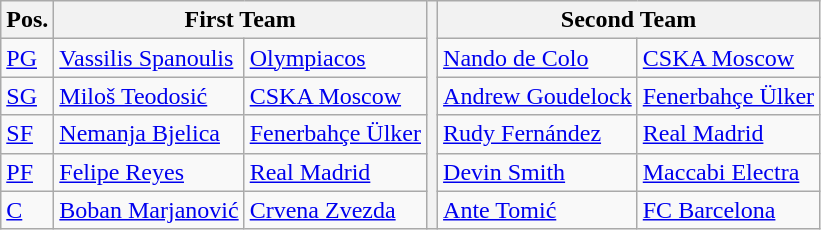<table | class="wikitable">
<tr>
<th>Pos.</th>
<th colspan="2">First Team</th>
<th rowspan=6></th>
<th colspan=2>Second Team</th>
</tr>
<tr>
<td><a href='#'>PG</a></td>
<td> <a href='#'>Vassilis Spanoulis</a></td>
<td> <a href='#'>Olympiacos</a></td>
<td> <a href='#'>Nando de Colo</a></td>
<td> <a href='#'>CSKA Moscow</a></td>
</tr>
<tr>
<td><a href='#'>SG</a></td>
<td> <a href='#'>Miloš Teodosić</a></td>
<td> <a href='#'>CSKA Moscow</a></td>
<td> <a href='#'>Andrew Goudelock</a></td>
<td> <a href='#'>Fenerbahçe Ülker</a></td>
</tr>
<tr>
<td><a href='#'>SF</a></td>
<td> <a href='#'>Nemanja Bjelica</a></td>
<td> <a href='#'>Fenerbahçe Ülker</a></td>
<td> <a href='#'>Rudy Fernández</a></td>
<td> <a href='#'>Real Madrid</a></td>
</tr>
<tr>
<td><a href='#'>PF</a></td>
<td> <a href='#'>Felipe Reyes</a></td>
<td> <a href='#'>Real Madrid</a></td>
<td> <a href='#'>Devin Smith</a></td>
<td> <a href='#'>Maccabi Electra</a></td>
</tr>
<tr>
<td><a href='#'>C</a></td>
<td> <a href='#'>Boban Marjanović</a></td>
<td> <a href='#'>Crvena Zvezda</a></td>
<td> <a href='#'>Ante Tomić</a></td>
<td> <a href='#'>FC Barcelona</a></td>
</tr>
</table>
